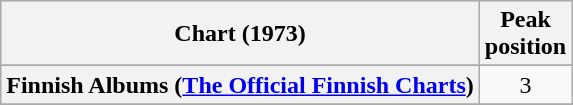<table class="wikitable sortable plainrowheaders" style="text-align:center">
<tr>
<th scope="col">Chart (1973)</th>
<th scope="col">Peak<br>position</th>
</tr>
<tr>
</tr>
<tr>
</tr>
<tr>
<th scope="row">Finnish Albums (<a href='#'>The Official Finnish Charts</a>)</th>
<td align="center">3</td>
</tr>
<tr>
</tr>
<tr>
</tr>
<tr>
</tr>
<tr>
</tr>
</table>
